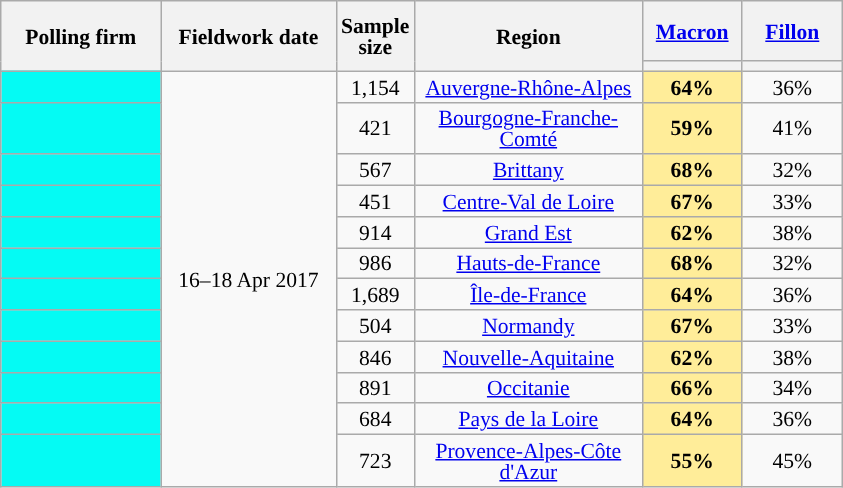<table class="wikitable sortable" style="text-align:center;font-size:90%;line-height:14px;">
<tr style="height:40px;">
<th style="width:100px;" rowspan="2">Polling firm</th>
<th style="width:110px;" rowspan="2">Fieldwork date</th>
<th style="width:35px;" rowspan="2">Sample<br>size</th>
<th style="width:145px;" rowspan="2">Region</th>
<th class="unsortable" style="width:60px;"><a href='#'>Macron</a><br></th>
<th class="unsortable" style="width:60px;"><a href='#'>Fillon</a><br></th>
</tr>
<tr>
<th style="background:"></th>
<th style="background:"></th>
</tr>
<tr>
<td style="background:#04FBF4;"></td>
<td rowspan="12" data-sort-value="2017-04-18">16–18 Apr 2017</td>
<td>1,154</td>
<td><a href='#'>Auvergne-Rhône-Alpes</a></td>
<td style="background:#FFED99;"><strong>64%</strong></td>
<td>36%</td>
</tr>
<tr>
<td style="background:#04FBF4;"></td>
<td>421</td>
<td><a href='#'>Bourgogne-Franche-Comté</a></td>
<td style="background:#FFED99;"><strong>59%</strong></td>
<td>41%</td>
</tr>
<tr>
<td style="background:#04FBF4;"></td>
<td>567</td>
<td><a href='#'>Brittany</a></td>
<td style="background:#FFED99;"><strong>68%</strong></td>
<td>32%</td>
</tr>
<tr>
<td style="background:#04FBF4;"></td>
<td>451</td>
<td><a href='#'>Centre-Val de Loire</a></td>
<td style="background:#FFED99;"><strong>67%</strong></td>
<td>33%</td>
</tr>
<tr>
<td style="background:#04FBF4;"></td>
<td>914</td>
<td><a href='#'>Grand Est</a></td>
<td style="background:#FFED99;"><strong>62%</strong></td>
<td>38%</td>
</tr>
<tr>
<td style="background:#04FBF4;"></td>
<td>986</td>
<td><a href='#'>Hauts-de-France</a></td>
<td style="background:#FFED99;"><strong>68%</strong></td>
<td>32%</td>
</tr>
<tr>
<td style="background:#04FBF4;"></td>
<td>1,689</td>
<td><a href='#'>Île-de-France</a></td>
<td style="background:#FFED99;"><strong>64%</strong></td>
<td>36%</td>
</tr>
<tr>
<td style="background:#04FBF4;"></td>
<td>504</td>
<td><a href='#'>Normandy</a></td>
<td style="background:#FFED99;"><strong>67%</strong></td>
<td>33%</td>
</tr>
<tr>
<td style="background:#04FBF4;"></td>
<td>846</td>
<td><a href='#'>Nouvelle-Aquitaine</a></td>
<td style="background:#FFED99;"><strong>62%</strong></td>
<td>38%</td>
</tr>
<tr>
<td style="background:#04FBF4;"></td>
<td>891</td>
<td><a href='#'>Occitanie</a></td>
<td style="background:#FFED99;"><strong>66%</strong></td>
<td>34%</td>
</tr>
<tr>
<td style="background:#04FBF4;"></td>
<td>684</td>
<td><a href='#'>Pays de la Loire</a></td>
<td style="background:#FFED99;"><strong>64%</strong></td>
<td>36%</td>
</tr>
<tr>
<td style="background:#04FBF4;"></td>
<td>723</td>
<td><a href='#'>Provence-Alpes-Côte d'Azur</a></td>
<td style="background:#FFED99;"><strong>55%</strong></td>
<td>45%</td>
</tr>
</table>
